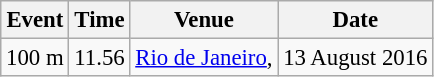<table class="wikitable" style="border-collapse: collapse; font-size: 95%;">
<tr>
<th scope=col>Event</th>
<th scope=col>Time</th>
<th scope=col>Venue</th>
<th scope=col>Date</th>
</tr>
<tr>
<td>100 m</td>
<td>11.56</td>
<td><a href='#'>Rio de Janeiro</a>, </td>
<td>13 August 2016</td>
</tr>
</table>
